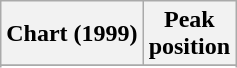<table class="wikitable sortable">
<tr>
<th align="left">Chart (1999)</th>
<th align="center">Peak<br>position</th>
</tr>
<tr>
</tr>
<tr>
</tr>
<tr>
</tr>
</table>
